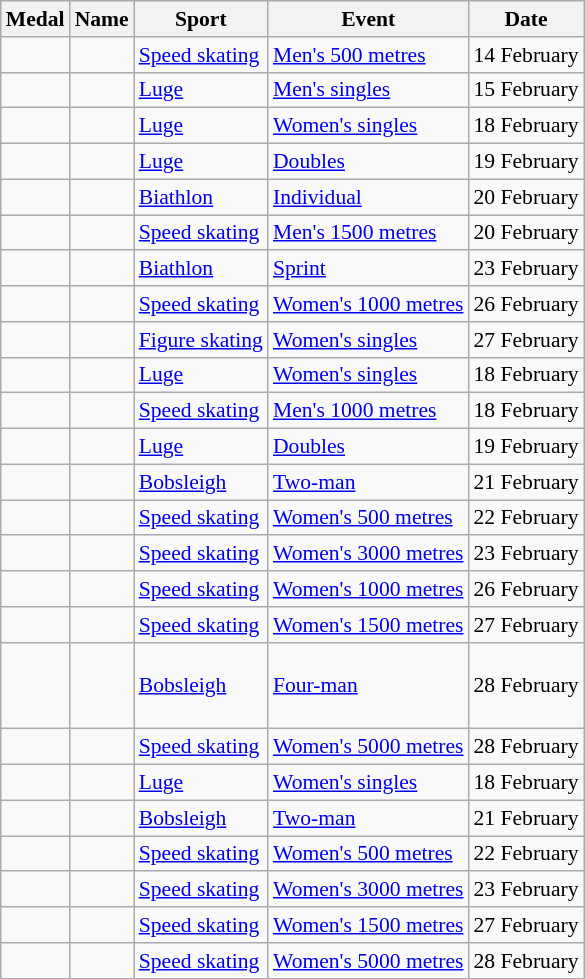<table class="wikitable sortable" style="font-size:90%">
<tr>
<th>Medal</th>
<th>Name</th>
<th>Sport</th>
<th>Event</th>
<th>Date</th>
</tr>
<tr>
<td></td>
<td></td>
<td><a href='#'>Speed skating</a></td>
<td><a href='#'>Men's 500 metres</a></td>
<td>14 February</td>
</tr>
<tr>
<td></td>
<td></td>
<td><a href='#'>Luge</a></td>
<td><a href='#'>Men's singles</a></td>
<td>15 February</td>
</tr>
<tr>
<td></td>
<td></td>
<td><a href='#'>Luge</a></td>
<td><a href='#'>Women's singles</a></td>
<td>18 February</td>
</tr>
<tr>
<td></td>
<td> <br> </td>
<td><a href='#'>Luge</a></td>
<td><a href='#'>Doubles</a></td>
<td>19 February</td>
</tr>
<tr>
<td></td>
<td></td>
<td><a href='#'>Biathlon</a></td>
<td><a href='#'>Individual</a></td>
<td>20 February</td>
</tr>
<tr>
<td></td>
<td></td>
<td><a href='#'>Speed skating</a></td>
<td><a href='#'>Men's 1500 metres</a></td>
<td>20 February</td>
</tr>
<tr>
<td></td>
<td></td>
<td><a href='#'>Biathlon</a></td>
<td><a href='#'>Sprint</a></td>
<td>23 February</td>
</tr>
<tr>
<td></td>
<td></td>
<td><a href='#'>Speed skating</a></td>
<td><a href='#'>Women's 1000 metres</a></td>
<td>26 February</td>
</tr>
<tr>
<td></td>
<td></td>
<td><a href='#'>Figure skating</a></td>
<td><a href='#'>Women's singles</a></td>
<td>27 February</td>
</tr>
<tr>
<td></td>
<td></td>
<td><a href='#'>Luge</a></td>
<td><a href='#'>Women's singles</a></td>
<td>18 February</td>
</tr>
<tr>
<td></td>
<td></td>
<td><a href='#'>Speed skating</a></td>
<td><a href='#'>Men's 1000 metres</a></td>
<td>18 February</td>
</tr>
<tr>
<td></td>
<td> <br> </td>
<td><a href='#'>Luge</a></td>
<td><a href='#'>Doubles</a></td>
<td>19 February</td>
</tr>
<tr>
<td></td>
<td> <br> </td>
<td><a href='#'>Bobsleigh</a></td>
<td><a href='#'>Two-man</a></td>
<td>21 February</td>
</tr>
<tr>
<td></td>
<td></td>
<td><a href='#'>Speed skating</a></td>
<td><a href='#'>Women's 500 metres</a></td>
<td>22 February</td>
</tr>
<tr>
<td></td>
<td></td>
<td><a href='#'>Speed skating</a></td>
<td><a href='#'>Women's 3000 metres</a></td>
<td>23 February</td>
</tr>
<tr>
<td></td>
<td></td>
<td><a href='#'>Speed skating</a></td>
<td><a href='#'>Women's 1000 metres</a></td>
<td>26 February</td>
</tr>
<tr>
<td></td>
<td></td>
<td><a href='#'>Speed skating</a></td>
<td><a href='#'>Women's 1500 metres</a></td>
<td>27 February</td>
</tr>
<tr>
<td></td>
<td> <br>  <br>  <br> </td>
<td><a href='#'>Bobsleigh</a></td>
<td><a href='#'>Four-man</a></td>
<td>28 February</td>
</tr>
<tr>
<td></td>
<td></td>
<td><a href='#'>Speed skating</a></td>
<td><a href='#'>Women's 5000 metres</a></td>
<td>28 February</td>
</tr>
<tr>
<td></td>
<td></td>
<td><a href='#'>Luge</a></td>
<td><a href='#'>Women's singles</a></td>
<td>18 February</td>
</tr>
<tr>
<td></td>
<td> <br> </td>
<td><a href='#'>Bobsleigh</a></td>
<td><a href='#'>Two-man</a></td>
<td>21 February</td>
</tr>
<tr>
<td></td>
<td></td>
<td><a href='#'>Speed skating</a></td>
<td><a href='#'>Women's 500 metres</a></td>
<td>22 February</td>
</tr>
<tr>
<td></td>
<td></td>
<td><a href='#'>Speed skating</a></td>
<td><a href='#'>Women's 3000 metres</a></td>
<td>23 February</td>
</tr>
<tr>
<td></td>
<td></td>
<td><a href='#'>Speed skating</a></td>
<td><a href='#'>Women's 1500 metres</a></td>
<td>27 February</td>
</tr>
<tr>
<td></td>
<td></td>
<td><a href='#'>Speed skating</a></td>
<td><a href='#'>Women's 5000 metres</a></td>
<td>28 February</td>
</tr>
</table>
